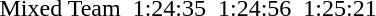<table>
<tr>
<td align="left">Mixed Team</td>
<td></td>
<td>1:24:35</td>
<td></td>
<td>1:24:56</td>
<td></td>
<td>1:25:21</td>
</tr>
</table>
